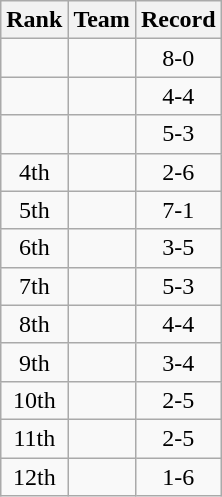<table class=wikitable style="text-align:center;">
<tr>
<th>Rank</th>
<th>Team</th>
<th>Record</th>
</tr>
<tr>
<td></td>
<td align=left></td>
<td>8-0</td>
</tr>
<tr>
<td></td>
<td align=left></td>
<td>4-4</td>
</tr>
<tr>
<td></td>
<td align=left></td>
<td>5-3</td>
</tr>
<tr>
<td>4th</td>
<td align=left></td>
<td>2-6</td>
</tr>
<tr>
<td>5th</td>
<td align=left></td>
<td>7-1</td>
</tr>
<tr>
<td>6th</td>
<td align=left></td>
<td>3-5</td>
</tr>
<tr>
<td>7th</td>
<td align=left></td>
<td>5-3</td>
</tr>
<tr>
<td>8th</td>
<td align=left></td>
<td>4-4</td>
</tr>
<tr>
<td>9th</td>
<td align=left></td>
<td>3-4</td>
</tr>
<tr>
<td>10th</td>
<td align=left></td>
<td>2-5</td>
</tr>
<tr>
<td>11th</td>
<td align=left></td>
<td>2-5</td>
</tr>
<tr>
<td>12th</td>
<td align=left></td>
<td>1-6</td>
</tr>
</table>
